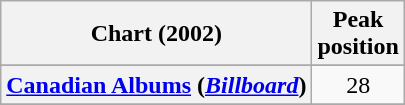<table class="wikitable sortable plainrowheaders" style="text-align:center">
<tr>
<th scope="col">Chart (2002)</th>
<th scope="col">Peak<br>position</th>
</tr>
<tr>
</tr>
<tr>
<th scope="row"><a href='#'>Canadian Albums</a> (<a href='#'><em>Billboard</em></a>)</th>
<td style="text-align:center;">28</td>
</tr>
<tr>
</tr>
<tr>
</tr>
<tr>
</tr>
<tr>
</tr>
<tr>
</tr>
<tr>
</tr>
</table>
